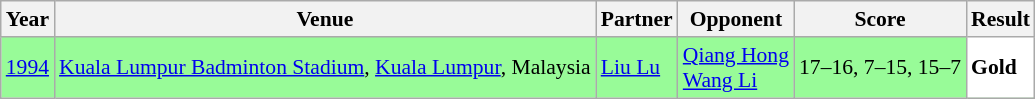<table class="sortable wikitable" style="font-size: 90%;">
<tr>
<th>Year</th>
<th>Venue</th>
<th>Partner</th>
<th>Opponent</th>
<th>Score</th>
<th>Result</th>
</tr>
<tr style="background:#98FB98">
<td align="center"><a href='#'>1994</a></td>
<td align="left"><a href='#'>Kuala Lumpur Badminton Stadium</a>, <a href='#'>Kuala Lumpur</a>, Malaysia</td>
<td align="left"> <a href='#'>Liu Lu</a></td>
<td align="left"> <a href='#'>Qiang Hong</a><br> <a href='#'>Wang Li</a></td>
<td align="left">17–16, 7–15, 15–7</td>
<td style="text-align:left; background:white"> <strong>Gold</strong></td>
</tr>
</table>
